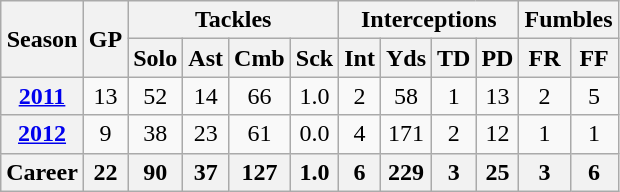<table class=wikitable style="text-align:center;">
<tr>
<th rowspan="2">Season</th>
<th rowspan="2">GP</th>
<th colspan="4">Tackles</th>
<th colspan="4">Interceptions</th>
<th colspan="2">Fumbles</th>
</tr>
<tr>
<th>Solo</th>
<th>Ast</th>
<th>Cmb</th>
<th>Sck</th>
<th>Int</th>
<th>Yds</th>
<th>TD</th>
<th>PD</th>
<th>FR</th>
<th>FF</th>
</tr>
<tr>
<th><a href='#'>2011</a></th>
<td>13</td>
<td>52</td>
<td>14</td>
<td>66</td>
<td>1.0</td>
<td>2</td>
<td>58</td>
<td>1</td>
<td>13</td>
<td>2</td>
<td>5</td>
</tr>
<tr>
<th><a href='#'>2012</a></th>
<td>9</td>
<td>38</td>
<td>23</td>
<td>61</td>
<td>0.0</td>
<td>4</td>
<td>171</td>
<td>2</td>
<td>12</td>
<td>1</td>
<td>1</td>
</tr>
<tr>
<th>Career</th>
<th>22</th>
<th>90</th>
<th>37</th>
<th>127</th>
<th>1.0</th>
<th>6</th>
<th>229</th>
<th>3</th>
<th>25</th>
<th>3</th>
<th>6</th>
</tr>
</table>
